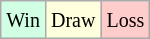<table class="wikitable">
<tr>
<td style="background:#d0ffe3;"><small>Win</small></td>
<td style="background:#ffd;"><small>Draw</small></td>
<td style="background:#ffcccc;"><small>Loss</small></td>
</tr>
</table>
